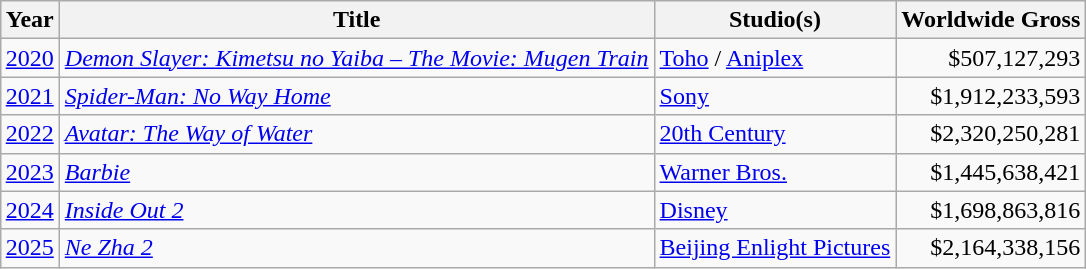<table class="wikitable sortable"  style="margin:auto; margin:auto;">
<tr>
<th>Year</th>
<th>Title</th>
<th>Studio(s)</th>
<th>Worldwide Gross</th>
</tr>
<tr>
<td><a href='#'>2020</a></td>
<td><em><a href='#'>Demon Slayer: Kimetsu no Yaiba – The Movie: Mugen Train</a></em></td>
<td><a href='#'>Toho</a> / <a href='#'>Aniplex</a></td>
<td align="right">$507,127,293</td>
</tr>
<tr>
<td><a href='#'>2021</a></td>
<td><em><a href='#'>Spider-Man: No Way Home</a></em></td>
<td><a href='#'>Sony</a></td>
<td align="right">$1,912,233,593</td>
</tr>
<tr>
<td><a href='#'>2022</a></td>
<td><em><a href='#'>Avatar: The Way of Water</a></em></td>
<td><a href='#'>20th Century</a></td>
<td align="right">$2,320,250,281</td>
</tr>
<tr>
<td><a href='#'>2023</a></td>
<td><em><a href='#'>Barbie</a></em></td>
<td><a href='#'>Warner Bros.</a></td>
<td align="right">$1,445,638,421</td>
</tr>
<tr>
<td><a href='#'>2024</a></td>
<td><em><a href='#'>Inside Out 2</a></em></td>
<td><a href='#'>Disney</a></td>
<td align="right">$1,698,863,816</td>
</tr>
<tr>
<td><a href='#'>2025</a></td>
<td><em><a href='#'>Ne Zha 2</a></em> </td>
<td><a href='#'>Beijing Enlight Pictures</a></td>
<td align="right">$2,164,338,156</td>
</tr>
</table>
